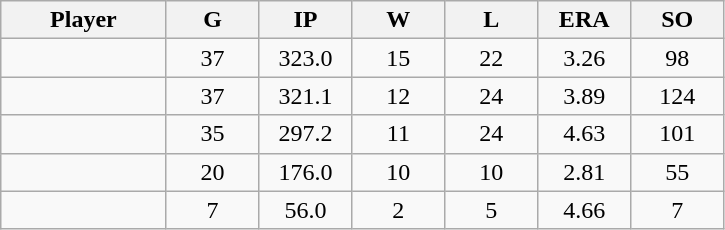<table class="wikitable sortable">
<tr>
<th bgcolor="#DDDDFF" width="16%">Player</th>
<th bgcolor="#DDDDFF" width="9%">G</th>
<th bgcolor="#DDDDFF" width="9%">IP</th>
<th bgcolor="#DDDDFF" width="9%">W</th>
<th bgcolor="#DDDDFF" width="9%">L</th>
<th bgcolor="#DDDDFF" width="9%">ERA</th>
<th bgcolor="#DDDDFF" width="9%">SO</th>
</tr>
<tr align="center">
<td></td>
<td>37</td>
<td>323.0</td>
<td>15</td>
<td>22</td>
<td>3.26</td>
<td>98</td>
</tr>
<tr align="center">
<td></td>
<td>37</td>
<td>321.1</td>
<td>12</td>
<td>24</td>
<td>3.89</td>
<td>124</td>
</tr>
<tr align="center">
<td></td>
<td>35</td>
<td>297.2</td>
<td>11</td>
<td>24</td>
<td>4.63</td>
<td>101</td>
</tr>
<tr align="center">
<td></td>
<td>20</td>
<td>176.0</td>
<td>10</td>
<td>10</td>
<td>2.81</td>
<td>55</td>
</tr>
<tr align="center">
<td></td>
<td>7</td>
<td>56.0</td>
<td>2</td>
<td>5</td>
<td>4.66</td>
<td>7</td>
</tr>
</table>
